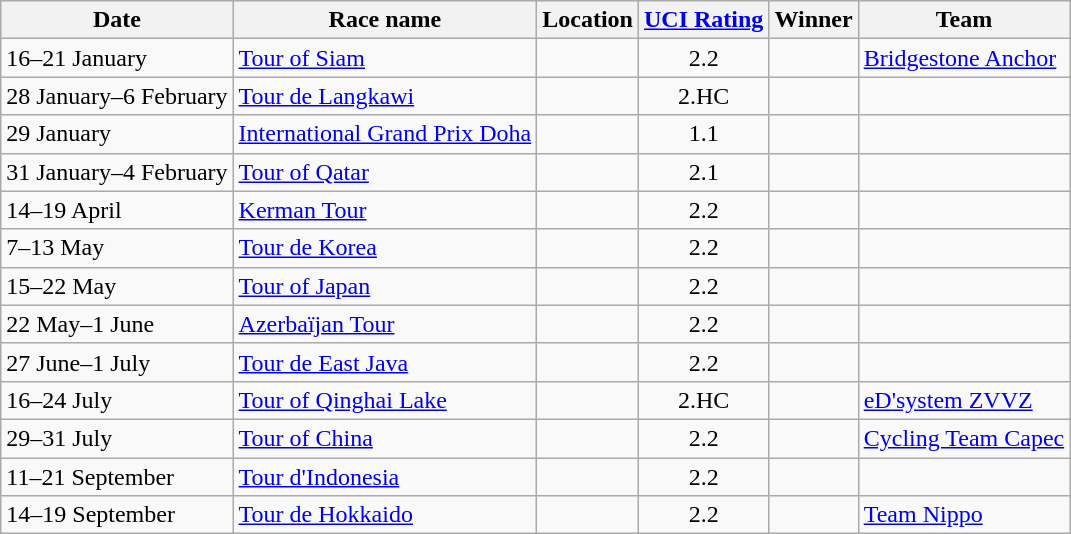<table class="wikitable sortable">
<tr>
<th>Date</th>
<th>Race name</th>
<th>Location</th>
<th><a href='#'>UCI Rating</a></th>
<th>Winner</th>
<th>Team</th>
</tr>
<tr>
<td>16–21 January</td>
<td><a href='#'>Tour of Siam</a></td>
<td></td>
<td align=center>2.2</td>
<td></td>
<td><a href='#'>Bridgestone Anchor</a></td>
</tr>
<tr>
<td>28 January–6 February</td>
<td><a href='#'>Tour de Langkawi</a></td>
<td></td>
<td align=center>2.HC</td>
<td></td>
<td></td>
</tr>
<tr>
<td>29 January</td>
<td><a href='#'>International Grand Prix Doha</a></td>
<td></td>
<td align=center>1.1</td>
<td></td>
<td></td>
</tr>
<tr>
<td>31 January–4 February</td>
<td><a href='#'>Tour of Qatar</a></td>
<td></td>
<td align=center>2.1</td>
<td></td>
<td></td>
</tr>
<tr>
<td>14–19 April</td>
<td><a href='#'>Kerman Tour</a></td>
<td></td>
<td align=center>2.2</td>
<td></td>
<td></td>
</tr>
<tr>
<td>7–13 May</td>
<td><a href='#'>Tour de Korea</a></td>
<td></td>
<td align=center>2.2</td>
<td></td>
<td></td>
</tr>
<tr>
<td>15–22 May</td>
<td><a href='#'>Tour of Japan</a></td>
<td></td>
<td align=center>2.2</td>
<td></td>
<td></td>
</tr>
<tr>
<td>22 May–1 June</td>
<td><a href='#'>Azerbaïjan Tour</a></td>
<td></td>
<td align=center>2.2</td>
<td></td>
<td></td>
</tr>
<tr>
<td>27 June–1 July</td>
<td><a href='#'>Tour de East Java</a></td>
<td></td>
<td align=center>2.2</td>
<td></td>
<td></td>
</tr>
<tr>
<td>16–24 July</td>
<td><a href='#'>Tour of Qinghai Lake</a></td>
<td></td>
<td align=center>2.HC</td>
<td></td>
<td><a href='#'>eD'system ZVVZ</a></td>
</tr>
<tr>
<td>29–31 July</td>
<td><a href='#'>Tour of China</a></td>
<td></td>
<td align=center>2.2</td>
<td></td>
<td><a href='#'>Cycling Team Capec</a></td>
</tr>
<tr>
<td>11–21 September</td>
<td><a href='#'>Tour d'Indonesia</a></td>
<td></td>
<td align=center>2.2</td>
<td></td>
<td></td>
</tr>
<tr>
<td>14–19 September</td>
<td><a href='#'>Tour de Hokkaido</a></td>
<td></td>
<td align=center>2.2</td>
<td></td>
<td><a href='#'>Team Nippo</a></td>
</tr>
</table>
